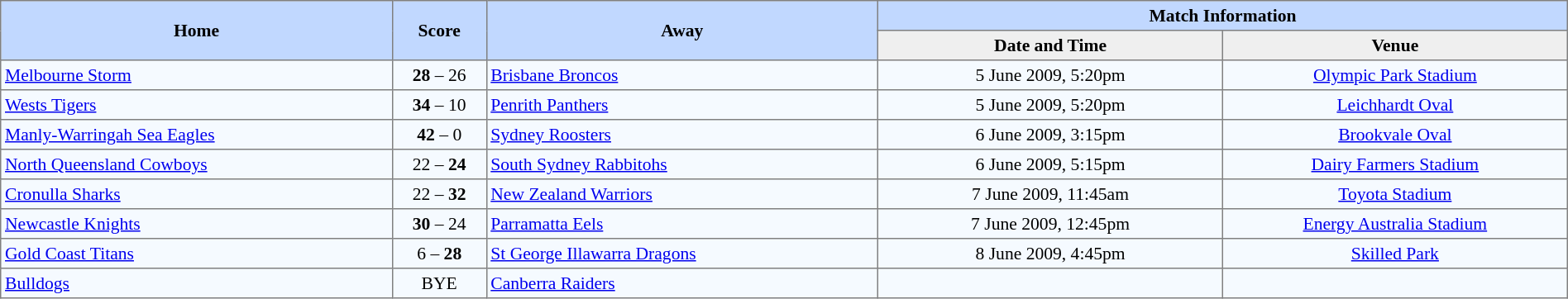<table border="1" cellpadding="3" cellspacing="0" style="border-collapse:collapse; font-size:90%; text-align:center; width:100%;">
<tr style="background:#c1d8ff;">
<th rowspan="2" style="width:25%;">Home</th>
<th rowspan="2" style="width:6%;">Score</th>
<th rowspan="2" style="width:25%;">Away</th>
<th colspan=6>Match Information</th>
</tr>
<tr style="background:#efefef;">
<th width=22%>Date and Time</th>
<th width=22%>Venue</th>
</tr>
<tr style="text-align:center; background:#f5faff;">
<td align=left> <a href='#'>Melbourne Storm</a></td>
<td><strong>28</strong> – 26</td>
<td align=left> <a href='#'>Brisbane Broncos</a></td>
<td>5 June 2009, 5:20pm</td>
<td><a href='#'>Olympic Park Stadium</a></td>
</tr>
<tr style="text-align:center; background:#f5faff;">
<td align=left> <a href='#'>Wests Tigers</a></td>
<td><strong>34</strong> – 10</td>
<td align=left> <a href='#'>Penrith Panthers</a></td>
<td>5 June 2009, 5:20pm</td>
<td><a href='#'>Leichhardt Oval</a></td>
</tr>
<tr style="text-align:center; background:#f5faff;">
<td align=left> <a href='#'>Manly-Warringah Sea Eagles</a></td>
<td><strong>42</strong> – 0</td>
<td align=left> <a href='#'>Sydney Roosters</a></td>
<td>6 June 2009, 3:15pm</td>
<td><a href='#'>Brookvale Oval</a></td>
</tr>
<tr style="text-align:center; background:#f5faff;">
<td align=left> <a href='#'>North Queensland Cowboys</a></td>
<td>22 – <strong>24</strong></td>
<td align=left> <a href='#'>South Sydney Rabbitohs</a></td>
<td>6 June 2009, 5:15pm</td>
<td><a href='#'>Dairy Farmers Stadium</a></td>
</tr>
<tr style="text-align:center; background:#f5faff;">
<td align=left> <a href='#'>Cronulla Sharks</a></td>
<td>22 – <strong>32</strong></td>
<td align=left> <a href='#'>New Zealand Warriors</a></td>
<td>7 June 2009, 11:45am</td>
<td><a href='#'>Toyota Stadium</a></td>
</tr>
<tr style="text-align:center; background:#f5faff;">
<td align=left> <a href='#'>Newcastle Knights</a></td>
<td><strong>30</strong> – 24</td>
<td align=left> <a href='#'>Parramatta Eels</a></td>
<td>7 June 2009, 12:45pm</td>
<td><a href='#'>Energy Australia Stadium</a></td>
</tr>
<tr style="text-align:center; background:#f5faff;">
<td align=left> <a href='#'>Gold Coast Titans</a></td>
<td>6 – <strong>28</strong></td>
<td align=left> <a href='#'>St George Illawarra Dragons</a></td>
<td>8 June 2009, 4:45pm</td>
<td><a href='#'>Skilled Park</a></td>
</tr>
<tr style="text-align:center; background:#f5faff;">
<td align=left> <a href='#'>Bulldogs</a></td>
<td>BYE</td>
<td align=left> <a href='#'>Canberra Raiders</a></td>
<td></td>
<td></td>
</tr>
</table>
